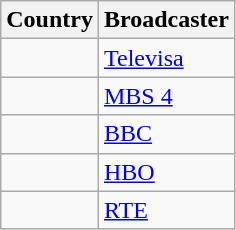<table class="wikitable">
<tr>
<th align=center>Country</th>
<th align=center>Broadcaster</th>
</tr>
<tr>
<td></td>
<td><a href='#'>Televisa</a></td>
</tr>
<tr>
<td></td>
<td><a href='#'>MBS 4</a></td>
</tr>
<tr>
<td></td>
<td><a href='#'>BBC</a></td>
</tr>
<tr>
<td></td>
<td><a href='#'>HBO</a></td>
</tr>
<tr>
<td></td>
<td><a href='#'>RTE</a></td>
</tr>
</table>
